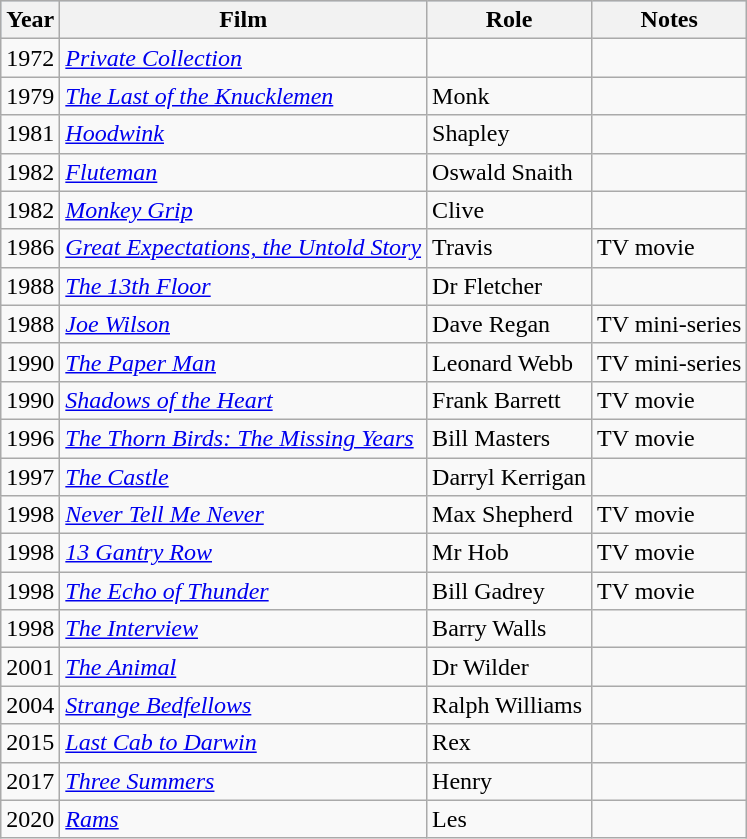<table class="wikitable">
<tr style="background:#b0c4de; text-align:center;">
<th>Year</th>
<th>Film</th>
<th>Role</th>
<th>Notes</th>
</tr>
<tr>
<td>1972</td>
<td><em><a href='#'>Private Collection</a></em></td>
<td></td>
<td></td>
</tr>
<tr>
<td>1979</td>
<td><em><a href='#'>The Last of the Knucklemen</a></em></td>
<td>Monk</td>
<td></td>
</tr>
<tr>
<td>1981</td>
<td><em><a href='#'>Hoodwink</a></em></td>
<td>Shapley</td>
<td></td>
</tr>
<tr>
<td>1982</td>
<td><em><a href='#'>Fluteman</a></em></td>
<td>Oswald Snaith</td>
<td></td>
</tr>
<tr>
<td>1982</td>
<td><em><a href='#'>Monkey Grip</a></em></td>
<td>Clive</td>
<td></td>
</tr>
<tr>
<td>1986</td>
<td><em><a href='#'>Great Expectations, the Untold Story</a></em></td>
<td>Travis</td>
<td>TV movie</td>
</tr>
<tr>
<td>1988</td>
<td><em><a href='#'>The 13th Floor</a></em></td>
<td>Dr Fletcher</td>
<td></td>
</tr>
<tr>
<td>1988</td>
<td><em><a href='#'>Joe Wilson</a></em></td>
<td>Dave Regan</td>
<td>TV mini-series</td>
</tr>
<tr>
<td>1990</td>
<td><em><a href='#'>The Paper Man</a></em></td>
<td>Leonard Webb</td>
<td>TV mini-series</td>
</tr>
<tr>
<td>1990</td>
<td><em><a href='#'>Shadows of the Heart</a></em></td>
<td>Frank Barrett</td>
<td>TV movie</td>
</tr>
<tr>
<td>1996</td>
<td><em><a href='#'>The Thorn Birds: The Missing Years</a></em></td>
<td>Bill Masters</td>
<td>TV movie</td>
</tr>
<tr>
<td>1997</td>
<td><em><a href='#'>The Castle</a></em></td>
<td>Darryl Kerrigan</td>
<td></td>
</tr>
<tr>
<td>1998</td>
<td><em><a href='#'>Never Tell Me Never</a></em></td>
<td>Max Shepherd</td>
<td>TV movie</td>
</tr>
<tr>
<td>1998</td>
<td><em><a href='#'>13 Gantry Row</a></em></td>
<td>Mr Hob</td>
<td>TV movie</td>
</tr>
<tr>
<td>1998</td>
<td><em><a href='#'>The Echo of Thunder</a></em></td>
<td>Bill Gadrey</td>
<td>TV movie</td>
</tr>
<tr>
<td>1998</td>
<td><em><a href='#'>The Interview</a></em></td>
<td>Barry Walls</td>
<td></td>
</tr>
<tr>
<td>2001</td>
<td><em><a href='#'>The Animal</a></em></td>
<td>Dr Wilder</td>
<td></td>
</tr>
<tr>
<td>2004</td>
<td><em><a href='#'>Strange Bedfellows</a></em></td>
<td>Ralph Williams</td>
<td></td>
</tr>
<tr>
<td>2015</td>
<td><em><a href='#'>Last Cab to Darwin</a></em></td>
<td>Rex</td>
<td></td>
</tr>
<tr>
<td>2017</td>
<td><em><a href='#'>Three Summers</a></em></td>
<td>Henry</td>
<td></td>
</tr>
<tr>
<td>2020</td>
<td><em><a href='#'>Rams</a></em></td>
<td>Les</td>
<td></td>
</tr>
</table>
